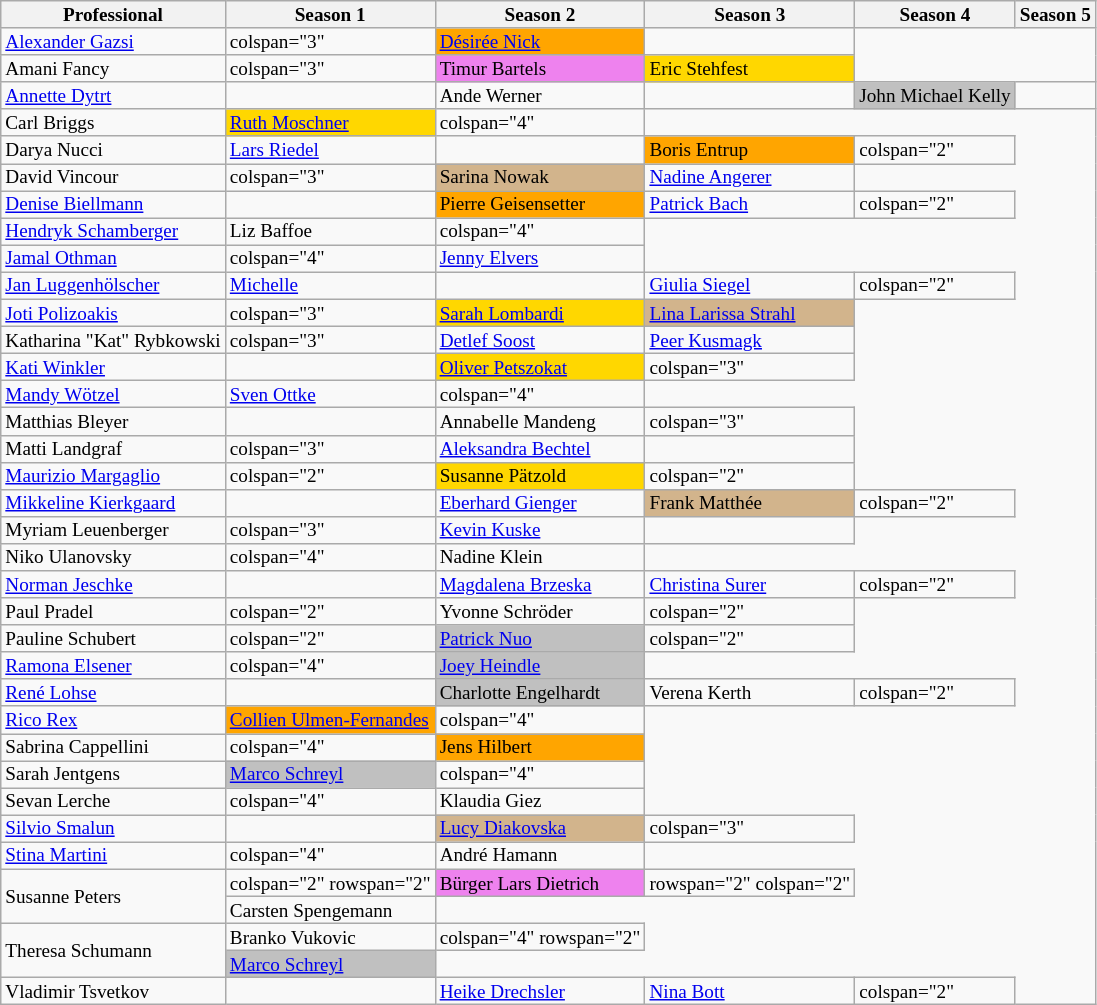<table class="wikitable collapsible collapsed" style="margin:left; font-size:80%; line-height:12px;">
<tr>
<th>Professional</th>
<th>Season 1</th>
<th>Season 2</th>
<th>Season 3</th>
<th>Season 4</th>
<th>Season 5</th>
</tr>
<tr>
<td><a href='#'>Alexander Gazsi</a></td>
<td>colspan="3" </td>
<td style="background: orange;"><a href='#'>Désirée Nick</a></td>
<td></td>
</tr>
<tr>
<td>Amani Fancy</td>
<td>colspan="3" </td>
<td style="background: violet;">Timur Bartels</td>
<td style="background: gold;">Eric Stehfest</td>
</tr>
<tr>
<td><a href='#'>Annette Dytrt</a></td>
<td></td>
<td>Ande Werner</td>
<td></td>
<td style="background: silver;">John Michael Kelly</td>
<td></td>
</tr>
<tr>
<td>Carl Briggs</td>
<td style="background: gold;"><a href='#'>Ruth Moschner</a></td>
<td>colspan="4" </td>
</tr>
<tr>
<td>Darya Nucci</td>
<td><a href='#'>Lars Riedel</a></td>
<td></td>
<td style="background: orange;">Boris Entrup</td>
<td>colspan="2" </td>
</tr>
<tr>
<td>David Vincour</td>
<td>colspan="3" </td>
<td style="background: tan;">Sarina Nowak</td>
<td><a href='#'>Nadine Angerer</a></td>
</tr>
<tr>
<td><a href='#'>Denise Biellmann</a></td>
<td></td>
<td style="background: orange;">Pierre Geisensetter</td>
<td><a href='#'>Patrick Bach</a></td>
<td>colspan="2" </td>
</tr>
<tr>
<td><a href='#'>Hendryk Schamberger</a></td>
<td>Liz Baffoe</td>
<td>colspan="4" </td>
</tr>
<tr>
<td><a href='#'>Jamal Othman</a></td>
<td>colspan="4" </td>
<td><a href='#'>Jenny Elvers</a></td>
</tr>
<tr>
<td><a href='#'>Jan Luggenhölscher</a></td>
<td><a href='#'>Michelle</a></td>
<td></td>
<td><a href='#'>Giulia Siegel</a></td>
<td>colspan="2" </td>
</tr>
<tr>
<td><a href='#'>Joti Polizoakis</a></td>
<td>colspan="3" </td>
<td style="background: gold;"><a href='#'>Sarah Lombardi</a></td>
<td style="background: tan;"><a href='#'>Lina Larissa Strahl</a></td>
</tr>
<tr>
<td>Katharina "Kat" Rybkowski</td>
<td>colspan="3" </td>
<td><a href='#'>Detlef Soost</a></td>
<td><a href='#'>Peer Kusmagk</a></td>
</tr>
<tr>
<td><a href='#'>Kati Winkler</a></td>
<td></td>
<td style="background: gold;"><a href='#'>Oliver Petszokat</a></td>
<td>colspan="3" </td>
</tr>
<tr>
<td><a href='#'>Mandy Wötzel</a></td>
<td><a href='#'>Sven Ottke</a></td>
<td>colspan="4" </td>
</tr>
<tr>
<td>Matthias Bleyer</td>
<td></td>
<td>Annabelle Mandeng</td>
<td>colspan="3" </td>
</tr>
<tr>
<td>Matti Landgraf</td>
<td>colspan="3" </td>
<td><a href='#'>Aleksandra Bechtel</a></td>
<td></td>
</tr>
<tr>
<td><a href='#'>Maurizio Margaglio</a></td>
<td>colspan="2" </td>
<td style="background: gold;">Susanne Pätzold</td>
<td>colspan="2" </td>
</tr>
<tr>
<td><a href='#'>Mikkeline Kierkgaard</a></td>
<td></td>
<td><a href='#'>Eberhard Gienger</a></td>
<td style="background: tan;">Frank Matthée</td>
<td>colspan="2" </td>
</tr>
<tr>
<td>Myriam Leuenberger</td>
<td>colspan="3" </td>
<td><a href='#'>Kevin Kuske</a></td>
<td></td>
</tr>
<tr>
<td>Niko Ulanovsky</td>
<td>colspan="4" </td>
<td>Nadine Klein</td>
</tr>
<tr>
<td><a href='#'>Norman Jeschke</a></td>
<td></td>
<td><a href='#'>Magdalena Brzeska</a></td>
<td><a href='#'>Christina Surer</a></td>
<td>colspan="2" </td>
</tr>
<tr>
<td>Paul Pradel</td>
<td>colspan="2" </td>
<td>Yvonne Schröder</td>
<td>colspan="2" </td>
</tr>
<tr>
<td>Pauline Schubert</td>
<td>colspan="2" </td>
<td style="background: silver;"><a href='#'>Patrick Nuo</a></td>
<td>colspan="2" </td>
</tr>
<tr>
<td><a href='#'>Ramona Elsener</a></td>
<td>colspan="4" </td>
<td style="background: silver;"><a href='#'>Joey Heindle</a></td>
</tr>
<tr>
<td><a href='#'>René Lohse</a></td>
<td></td>
<td style="background: silver;">Charlotte Engelhardt</td>
<td>Verena Kerth</td>
<td>colspan="2" </td>
</tr>
<tr>
<td><a href='#'>Rico Rex</a></td>
<td style="background: orange;"><a href='#'>Collien Ulmen-Fernandes</a></td>
<td>colspan="4" </td>
</tr>
<tr>
<td>Sabrina Cappellini</td>
<td>colspan="4" </td>
<td style="background: orange;">Jens Hilbert</td>
</tr>
<tr>
<td>Sarah Jentgens</td>
<td style="background: silver;"><a href='#'>Marco Schreyl</a></td>
<td>colspan="4" </td>
</tr>
<tr>
<td>Sevan Lerche</td>
<td>colspan="4" </td>
<td>Klaudia Giez</td>
</tr>
<tr>
<td><a href='#'>Silvio Smalun</a></td>
<td></td>
<td style="background: tan;"><a href='#'>Lucy Diakovska</a></td>
<td>colspan="3" </td>
</tr>
<tr>
<td><a href='#'>Stina Martini</a></td>
<td>colspan="4" </td>
<td>André Hamann</td>
</tr>
<tr>
<td rowspan="2">Susanne Peters</td>
<td>colspan="2" rowspan="2" </td>
<td style="background: violet;">Bürger Lars Dietrich</td>
<td>rowspan="2" colspan="2" </td>
</tr>
<tr>
<td>Carsten Spengemann</td>
</tr>
<tr>
<td rowspan="2">Theresa Schumann</td>
<td>Branko Vukovic</td>
<td>colspan="4" rowspan="2" </td>
</tr>
<tr>
<td style="background: silver;"><a href='#'>Marco Schreyl</a></td>
</tr>
<tr>
<td>Vladimir Tsvetkov</td>
<td></td>
<td><a href='#'>Heike Drechsler</a></td>
<td><a href='#'>Nina Bott</a></td>
<td>colspan="2" </td>
</tr>
</table>
